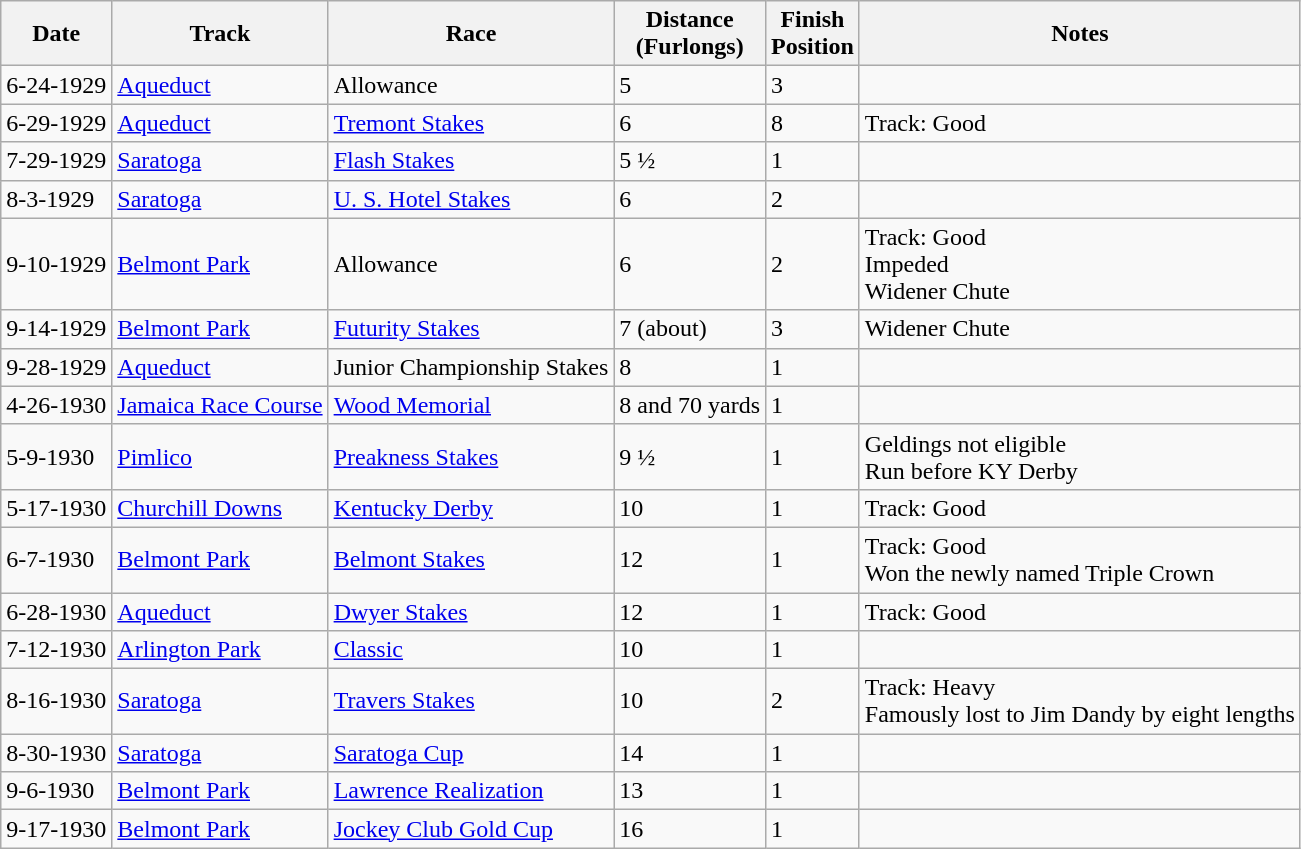<table class="wikitable sortable mw-collapsible">
<tr>
<th>Date</th>
<th>Track</th>
<th>Race</th>
<th>Distance<br>(Furlongs)</th>
<th>Finish<br>Position</th>
<th>Notes</th>
</tr>
<tr>
<td>6-24-1929</td>
<td><a href='#'>Aqueduct</a></td>
<td>Allowance</td>
<td>5</td>
<td>3</td>
<td></td>
</tr>
<tr>
<td>6-29-1929</td>
<td><a href='#'>Aqueduct</a></td>
<td><a href='#'>Tremont Stakes</a></td>
<td>6</td>
<td>8</td>
<td>Track: Good</td>
</tr>
<tr>
<td>7-29-1929</td>
<td><a href='#'>Saratoga</a></td>
<td><a href='#'>Flash Stakes</a></td>
<td>5 ½</td>
<td>1</td>
<td></td>
</tr>
<tr>
<td>8-3-1929</td>
<td><a href='#'>Saratoga</a></td>
<td><a href='#'>U. S. Hotel Stakes</a></td>
<td>6</td>
<td>2</td>
<td></td>
</tr>
<tr>
<td>9-10-1929</td>
<td><a href='#'>Belmont Park</a></td>
<td>Allowance</td>
<td>6</td>
<td>2</td>
<td>Track: Good<br>Impeded<br>Widener Chute</td>
</tr>
<tr>
<td>9-14-1929</td>
<td><a href='#'>Belmont Park</a></td>
<td><a href='#'>Futurity Stakes</a></td>
<td>7 (about)</td>
<td>3</td>
<td>Widener Chute</td>
</tr>
<tr>
<td>9-28-1929</td>
<td><a href='#'>Aqueduct</a></td>
<td>Junior Championship Stakes</td>
<td>8</td>
<td>1</td>
<td></td>
</tr>
<tr>
<td>4-26-1930</td>
<td><a href='#'>Jamaica Race Course</a></td>
<td><a href='#'>Wood Memorial</a></td>
<td>8 and 70 yards</td>
<td>1</td>
<td></td>
</tr>
<tr>
<td>5-9-1930</td>
<td><a href='#'>Pimlico</a></td>
<td><a href='#'>Preakness Stakes</a></td>
<td>9 ½</td>
<td>1</td>
<td>Geldings not eligible<br>Run before KY Derby</td>
</tr>
<tr>
<td>5-17-1930</td>
<td><a href='#'>Churchill Downs</a></td>
<td><a href='#'>Kentucky Derby</a></td>
<td>10</td>
<td>1</td>
<td>Track: Good</td>
</tr>
<tr>
<td>6-7-1930</td>
<td><a href='#'>Belmont Park</a></td>
<td><a href='#'>Belmont Stakes</a></td>
<td>12</td>
<td>1</td>
<td>Track: Good<br>Won the newly named Triple Crown</td>
</tr>
<tr>
<td>6-28-1930</td>
<td><a href='#'>Aqueduct</a></td>
<td><a href='#'>Dwyer Stakes</a></td>
<td>12</td>
<td>1</td>
<td>Track: Good</td>
</tr>
<tr>
<td>7-12-1930</td>
<td><a href='#'>Arlington Park</a></td>
<td><a href='#'>Classic</a></td>
<td>10</td>
<td>1</td>
<td></td>
</tr>
<tr>
<td>8-16-1930</td>
<td><a href='#'>Saratoga</a></td>
<td><a href='#'>Travers Stakes</a></td>
<td>10</td>
<td>2</td>
<td>Track: Heavy<br>Famously lost to Jim Dandy by eight lengths</td>
</tr>
<tr>
<td>8-30-1930</td>
<td><a href='#'>Saratoga</a></td>
<td><a href='#'>Saratoga Cup</a></td>
<td>14</td>
<td>1</td>
<td></td>
</tr>
<tr>
<td>9-6-1930</td>
<td><a href='#'>Belmont Park</a></td>
<td><a href='#'>Lawrence Realization</a></td>
<td>13</td>
<td>1</td>
<td></td>
</tr>
<tr>
<td>9-17-1930</td>
<td><a href='#'>Belmont Park</a></td>
<td><a href='#'>Jockey Club Gold Cup</a></td>
<td>16</td>
<td>1</td>
<td></td>
</tr>
</table>
